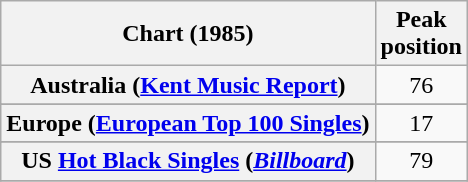<table class="wikitable sortable plainrowheaders" style="text-align:center">
<tr>
<th>Chart (1985)</th>
<th>Peak<br>position</th>
</tr>
<tr>
<th scope="row">Australia (<a href='#'>Kent Music Report</a>)</th>
<td>76</td>
</tr>
<tr>
</tr>
<tr>
</tr>
<tr>
<th scope="row">Europe (<a href='#'>European Top 100 Singles</a>)</th>
<td>17</td>
</tr>
<tr>
</tr>
<tr>
</tr>
<tr>
</tr>
<tr>
</tr>
<tr>
</tr>
<tr>
<th scope="row">US <a href='#'>Hot Black Singles</a> (<em><a href='#'>Billboard</a></em>)<br></th>
<td>79</td>
</tr>
<tr>
</tr>
</table>
